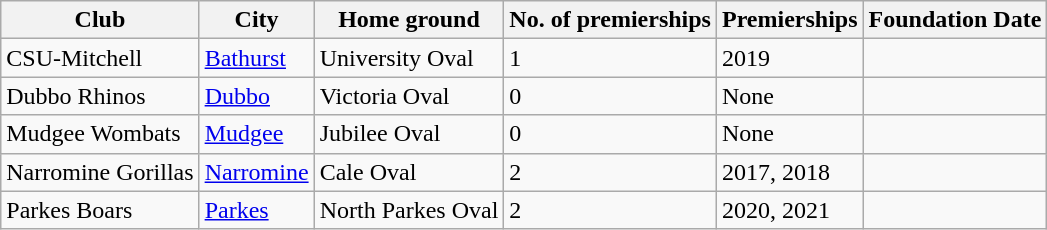<table class="wikitable">
<tr>
<th>Club</th>
<th>City</th>
<th>Home ground</th>
<th>No. of premierships</th>
<th>Premierships</th>
<th>Foundation Date</th>
</tr>
<tr>
<td> CSU-Mitchell</td>
<td><a href='#'>Bathurst</a></td>
<td>University Oval</td>
<td>1</td>
<td>2019</td>
<td></td>
</tr>
<tr>
<td> Dubbo Rhinos</td>
<td><a href='#'>Dubbo</a></td>
<td>Victoria Oval</td>
<td>0</td>
<td>None</td>
<td></td>
</tr>
<tr>
<td> Mudgee Wombats</td>
<td><a href='#'>Mudgee</a></td>
<td>Jubilee Oval</td>
<td>0</td>
<td>None</td>
<td></td>
</tr>
<tr>
<td> Narromine Gorillas</td>
<td><a href='#'>Narromine</a></td>
<td>Cale Oval</td>
<td>2</td>
<td>2017, 2018</td>
<td></td>
</tr>
<tr>
<td> Parkes Boars</td>
<td><a href='#'>Parkes</a></td>
<td>North Parkes Oval</td>
<td>2</td>
<td>2020, 2021</td>
<td></td>
</tr>
</table>
